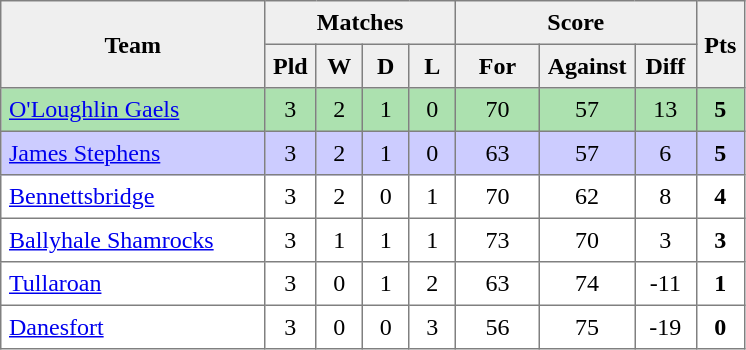<table style=border-collapse:collapse border=1 cellspacing=0 cellpadding=5>
<tr align=center bgcolor=#efefef>
<th rowspan=2 width=165>Team</th>
<th colspan=4>Matches</th>
<th colspan=3>Score</th>
<th rowspan=2width=20>Pts</th>
</tr>
<tr align=center bgcolor=#efefef>
<th width=20>Pld</th>
<th width=20>W</th>
<th width=20>D</th>
<th width=20>L</th>
<th width=45>For</th>
<th width=45>Against</th>
<th width=30>Diff</th>
</tr>
<tr align=center style="background:#ACE1AF;">
<td style="text-align:left;"><a href='#'>O'Loughlin Gaels</a></td>
<td>3</td>
<td>2</td>
<td>1</td>
<td>0</td>
<td>70</td>
<td>57</td>
<td>13</td>
<td><strong>5</strong></td>
</tr>
<tr align=center style="background:#ccccff;">
<td style="text-align:left;"><a href='#'>James Stephens</a></td>
<td>3</td>
<td>2</td>
<td>1</td>
<td>0</td>
<td>63</td>
<td>57</td>
<td>6</td>
<td><strong>5</strong></td>
</tr>
<tr align=center>
<td style="text-align:left;"><a href='#'>Bennettsbridge</a></td>
<td>3</td>
<td>2</td>
<td>0</td>
<td>1</td>
<td>70</td>
<td>62</td>
<td>8</td>
<td><strong>4</strong></td>
</tr>
<tr align=center>
<td style="text-align:left;"><a href='#'>Ballyhale Shamrocks</a></td>
<td>3</td>
<td>1</td>
<td>1</td>
<td>1</td>
<td>73</td>
<td>70</td>
<td>3</td>
<td><strong>3</strong></td>
</tr>
<tr align=center>
<td style="text-align:left;"><a href='#'>Tullaroan</a></td>
<td>3</td>
<td>0</td>
<td>1</td>
<td>2</td>
<td>63</td>
<td>74</td>
<td>-11</td>
<td><strong>1</strong></td>
</tr>
<tr align=center>
<td style="text-align:left;"><a href='#'>Danesfort</a></td>
<td>3</td>
<td>0</td>
<td>0</td>
<td>3</td>
<td>56</td>
<td>75</td>
<td>-19</td>
<td><strong>0</strong></td>
</tr>
</table>
